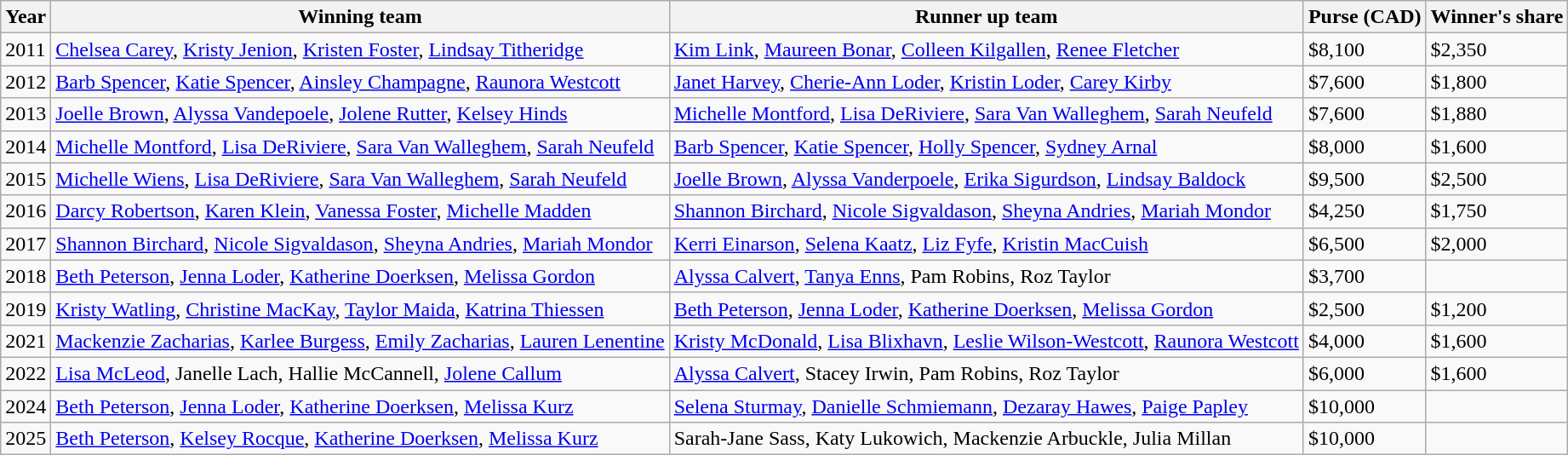<table class="wikitable">
<tr>
<th>Year</th>
<th>Winning team</th>
<th>Runner up team</th>
<th>Purse (CAD)</th>
<th>Winner's share</th>
</tr>
<tr>
<td>2011</td>
<td><a href='#'>Chelsea Carey</a>, <a href='#'>Kristy Jenion</a>, <a href='#'>Kristen Foster</a>, <a href='#'>Lindsay Titheridge</a></td>
<td><a href='#'>Kim Link</a>, <a href='#'>Maureen Bonar</a>, <a href='#'>Colleen Kilgallen</a>, <a href='#'>Renee Fletcher</a></td>
<td>$8,100</td>
<td>$2,350</td>
</tr>
<tr>
<td>2012</td>
<td><a href='#'>Barb Spencer</a>, <a href='#'>Katie Spencer</a>, <a href='#'>Ainsley Champagne</a>, <a href='#'>Raunora Westcott</a></td>
<td><a href='#'>Janet Harvey</a>, <a href='#'>Cherie-Ann Loder</a>, <a href='#'>Kristin Loder</a>, <a href='#'>Carey Kirby</a></td>
<td>$7,600</td>
<td>$1,800</td>
</tr>
<tr>
<td>2013</td>
<td><a href='#'>Joelle Brown</a>, <a href='#'>Alyssa Vandepoele</a>, <a href='#'>Jolene Rutter</a>, <a href='#'>Kelsey Hinds</a></td>
<td><a href='#'>Michelle Montford</a>, <a href='#'>Lisa DeRiviere</a>, <a href='#'>Sara Van Walleghem</a>, <a href='#'>Sarah Neufeld</a></td>
<td>$7,600</td>
<td>$1,880</td>
</tr>
<tr>
<td>2014</td>
<td><a href='#'>Michelle Montford</a>, <a href='#'>Lisa DeRiviere</a>, <a href='#'>Sara Van Walleghem</a>, <a href='#'>Sarah Neufeld</a></td>
<td><a href='#'>Barb Spencer</a>, <a href='#'>Katie Spencer</a>, <a href='#'>Holly Spencer</a>, <a href='#'>Sydney Arnal</a></td>
<td>$8,000</td>
<td>$1,600</td>
</tr>
<tr>
<td>2015</td>
<td><a href='#'>Michelle Wiens</a>, <a href='#'>Lisa DeRiviere</a>, <a href='#'>Sara Van Walleghem</a>, <a href='#'>Sarah Neufeld</a></td>
<td><a href='#'>Joelle Brown</a>, <a href='#'>Alyssa Vanderpoele</a>, <a href='#'>Erika Sigurdson</a>, <a href='#'>Lindsay Baldock</a></td>
<td>$9,500</td>
<td>$2,500</td>
</tr>
<tr>
<td>2016</td>
<td><a href='#'>Darcy Robertson</a>, <a href='#'>Karen Klein</a>, <a href='#'>Vanessa Foster</a>, <a href='#'>Michelle Madden</a></td>
<td><a href='#'>Shannon Birchard</a>, <a href='#'>Nicole Sigvaldason</a>, <a href='#'>Sheyna Andries</a>, <a href='#'>Mariah Mondor</a></td>
<td>$4,250</td>
<td>$1,750</td>
</tr>
<tr>
<td>2017</td>
<td><a href='#'>Shannon Birchard</a>, <a href='#'>Nicole Sigvaldason</a>, <a href='#'>Sheyna Andries</a>, <a href='#'>Mariah Mondor</a></td>
<td><a href='#'>Kerri Einarson</a>, <a href='#'>Selena Kaatz</a>, <a href='#'>Liz Fyfe</a>, <a href='#'>Kristin MacCuish</a></td>
<td>$6,500</td>
<td>$2,000</td>
</tr>
<tr>
<td>2018</td>
<td><a href='#'>Beth Peterson</a>, <a href='#'>Jenna Loder</a>, <a href='#'>Katherine Doerksen</a>, <a href='#'>Melissa Gordon</a></td>
<td><a href='#'>Alyssa Calvert</a>, <a href='#'>Tanya Enns</a>, Pam Robins, Roz Taylor</td>
<td>$3,700</td>
<td></td>
</tr>
<tr>
<td>2019</td>
<td><a href='#'>Kristy Watling</a>, <a href='#'>Christine MacKay</a>, <a href='#'>Taylor Maida</a>, <a href='#'>Katrina Thiessen</a></td>
<td><a href='#'>Beth Peterson</a>, <a href='#'>Jenna Loder</a>, <a href='#'>Katherine Doerksen</a>, <a href='#'>Melissa Gordon</a></td>
<td>$2,500</td>
<td>$1,200</td>
</tr>
<tr>
<td>2021</td>
<td><a href='#'>Mackenzie Zacharias</a>, <a href='#'>Karlee Burgess</a>, <a href='#'>Emily Zacharias</a>, <a href='#'>Lauren Lenentine</a></td>
<td><a href='#'>Kristy McDonald</a>, <a href='#'>Lisa Blixhavn</a>, <a href='#'>Leslie Wilson-Westcott</a>, <a href='#'>Raunora Westcott</a></td>
<td>$4,000</td>
<td>$1,600</td>
</tr>
<tr>
<td>2022</td>
<td><a href='#'>Lisa McLeod</a>, Janelle Lach, Hallie McCannell, <a href='#'>Jolene Callum</a></td>
<td><a href='#'>Alyssa Calvert</a>, Stacey Irwin, Pam Robins, Roz Taylor</td>
<td>$6,000</td>
<td>$1,600</td>
</tr>
<tr>
<td>2024</td>
<td><a href='#'>Beth Peterson</a>, <a href='#'>Jenna Loder</a>, <a href='#'>Katherine Doerksen</a>, <a href='#'>Melissa Kurz</a></td>
<td><a href='#'>Selena Sturmay</a>, <a href='#'>Danielle Schmiemann</a>, <a href='#'>Dezaray Hawes</a>, <a href='#'>Paige Papley</a></td>
<td>$10,000</td>
<td></td>
</tr>
<tr>
<td>2025</td>
<td><a href='#'>Beth Peterson</a>, <a href='#'>Kelsey Rocque</a>, <a href='#'>Katherine Doerksen</a>, <a href='#'>Melissa Kurz</a></td>
<td>Sarah-Jane Sass, Katy Lukowich, Mackenzie Arbuckle, Julia Millan</td>
<td>$10,000</td>
</tr>
</table>
